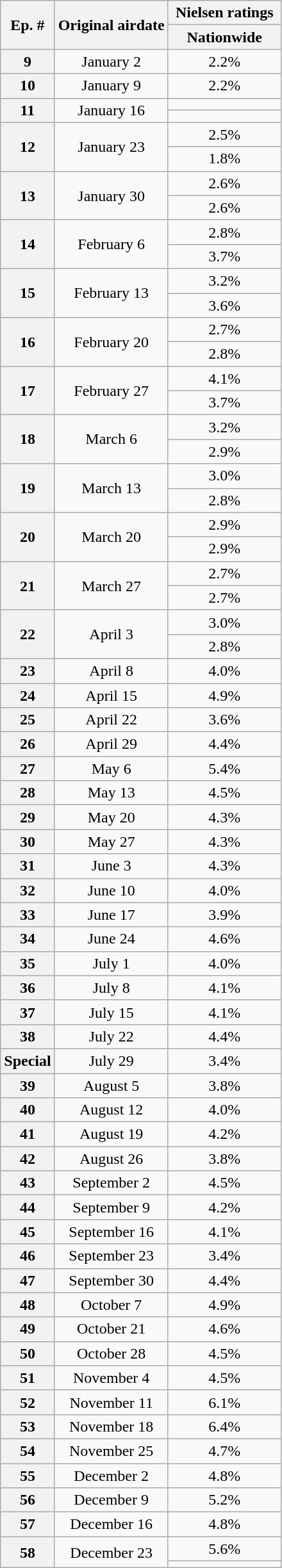<table class="wikitable" style="text-align:center;">
<tr>
<th rowspan=2style= width:40px;>Ep. #</th>
<th rowspan=2style=width:135px;>Original airdate</th>
<th width=110><strong>Nielsen ratings</strong></th>
</tr>
<tr>
<th><strong>Nationwide</strong></th>
</tr>
<tr>
<th>9</th>
<td>January 2</td>
<td>2.2%</td>
</tr>
<tr>
<th>10</th>
<td>January 9</td>
<td>2.2%</td>
</tr>
<tr>
<th rowspan=2>11</th>
<td rowspan=2>January 16</td>
<td></td>
</tr>
<tr>
<td></td>
</tr>
<tr>
<th rowspan=2>12</th>
<td rowspan=2>January 23</td>
<td>2.5%</td>
</tr>
<tr>
<td>1.8%</td>
</tr>
<tr>
<th rowspan=2>13</th>
<td rowspan=2>January 30</td>
<td>2.6%</td>
</tr>
<tr>
<td>2.6%</td>
</tr>
<tr>
<th rowspan=2>14</th>
<td rowspan=2>February 6</td>
<td>2.8%</td>
</tr>
<tr>
<td>3.7%</td>
</tr>
<tr>
<th rowspan=2>15</th>
<td rowspan=2>February 13</td>
<td>3.2%</td>
</tr>
<tr>
<td>3.6%</td>
</tr>
<tr>
<th rowspan=2>16</th>
<td rowspan=2>February 20</td>
<td>2.7%</td>
</tr>
<tr>
<td>2.8%</td>
</tr>
<tr>
<th rowspan=2>17</th>
<td rowspan=2>February 27</td>
<td>4.1%</td>
</tr>
<tr>
<td>3.7%</td>
</tr>
<tr>
<th rowspan=2>18</th>
<td rowspan=2>March 6</td>
<td>3.2%</td>
</tr>
<tr>
<td>2.9%</td>
</tr>
<tr>
<th rowspan=2>19</th>
<td rowspan=2>March 13</td>
<td>3.0%</td>
</tr>
<tr>
<td>2.8%</td>
</tr>
<tr>
<th rowspan=2>20</th>
<td rowspan=2>March 20</td>
<td>2.9%</td>
</tr>
<tr>
<td>2.9%</td>
</tr>
<tr>
<th rowspan=2>21</th>
<td rowspan=2>March 27</td>
<td>2.7%</td>
</tr>
<tr>
<td>2.7%</td>
</tr>
<tr>
<th rowspan=2>22</th>
<td rowspan=2>April 3</td>
<td>3.0%</td>
</tr>
<tr>
<td>2.8%</td>
</tr>
<tr>
<th>23</th>
<td>April 8</td>
<td>4.0%</td>
</tr>
<tr>
<th>24</th>
<td>April 15</td>
<td>4.9%</td>
</tr>
<tr>
<th>25</th>
<td>April 22</td>
<td>3.6%</td>
</tr>
<tr>
<th>26</th>
<td>April 29</td>
<td>4.4%</td>
</tr>
<tr>
<th>27</th>
<td>May 6</td>
<td>5.4%</td>
</tr>
<tr>
<th>28</th>
<td>May 13</td>
<td>4.5%</td>
</tr>
<tr>
<th>29</th>
<td>May 20</td>
<td>4.3%</td>
</tr>
<tr>
<th>30</th>
<td>May 27</td>
<td>4.3%</td>
</tr>
<tr>
<th>31</th>
<td>June 3</td>
<td>4.3%</td>
</tr>
<tr>
<th>32</th>
<td>June 10</td>
<td>4.0%</td>
</tr>
<tr>
<th>33</th>
<td>June 17</td>
<td>3.9%</td>
</tr>
<tr>
<th>34</th>
<td>June 24</td>
<td>4.6%</td>
</tr>
<tr>
<th>35</th>
<td>July 1</td>
<td>4.0%</td>
</tr>
<tr>
<th>36</th>
<td>July 8</td>
<td>4.1%</td>
</tr>
<tr>
<th>37</th>
<td>July 15</td>
<td>4.1%</td>
</tr>
<tr>
<th>38</th>
<td>July 22</td>
<td>4.4%</td>
</tr>
<tr>
<th>Special</th>
<td>July 29</td>
<td>3.4%</td>
</tr>
<tr>
<th>39</th>
<td>August 5</td>
<td>3.8%</td>
</tr>
<tr>
<th>40</th>
<td>August 12</td>
<td>4.0%</td>
</tr>
<tr>
<th>41</th>
<td>August 19</td>
<td>4.2%</td>
</tr>
<tr>
<th>42</th>
<td>August 26</td>
<td>3.8%</td>
</tr>
<tr>
<th>43</th>
<td>September 2</td>
<td>4.5%</td>
</tr>
<tr>
<th>44</th>
<td>September 9</td>
<td>4.2%</td>
</tr>
<tr>
<th>45</th>
<td>September 16</td>
<td>4.1%</td>
</tr>
<tr>
<th>46</th>
<td>September 23</td>
<td>3.4%</td>
</tr>
<tr>
<th>47</th>
<td>September 30</td>
<td>4.4%</td>
</tr>
<tr>
<th>48</th>
<td>October 7</td>
<td>4.9%</td>
</tr>
<tr>
<th>49</th>
<td>October 21</td>
<td>4.6%</td>
</tr>
<tr>
<th>50</th>
<td>October 28</td>
<td>4.5%</td>
</tr>
<tr>
<th>51</th>
<td>November 4</td>
<td>4.5%</td>
</tr>
<tr>
<th>52</th>
<td>November 11</td>
<td>6.1%</td>
</tr>
<tr>
<th>53</th>
<td>November 18</td>
<td>6.4%</td>
</tr>
<tr>
<th>54</th>
<td>November 25</td>
<td>4.7%</td>
</tr>
<tr>
<th>55</th>
<td>December 2</td>
<td>4.8%</td>
</tr>
<tr>
<th>56</th>
<td>December 9</td>
<td>5.2%</td>
</tr>
<tr>
<th>57</th>
<td>December 16</td>
<td>4.8%</td>
</tr>
<tr>
<th rowspan=2>58</th>
<td rowspan=2>December 23</td>
<td>5.6%</td>
</tr>
<tr>
<td></td>
</tr>
</table>
